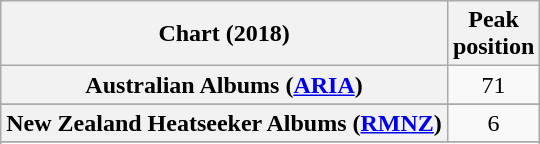<table class="wikitable sortable plainrowheaders" style="text-align:center">
<tr>
<th scope="col">Chart (2018)</th>
<th scope="col">Peak<br> position</th>
</tr>
<tr>
<th scope="row">Australian Albums (<a href='#'>ARIA</a>)</th>
<td>71</td>
</tr>
<tr>
</tr>
<tr>
</tr>
<tr>
</tr>
<tr>
</tr>
<tr>
</tr>
<tr>
</tr>
<tr>
<th scope="row">New Zealand Heatseeker Albums (<a href='#'>RMNZ</a>)</th>
<td>6</td>
</tr>
<tr>
</tr>
<tr>
</tr>
<tr>
</tr>
<tr>
</tr>
<tr>
</tr>
<tr>
</tr>
<tr>
</tr>
</table>
